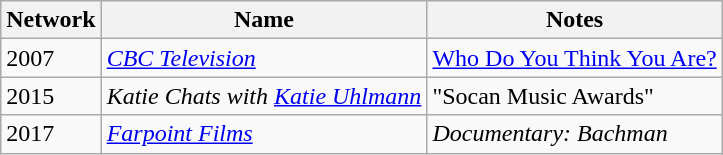<table class="wikitable sortable">
<tr>
<th>Network</th>
<th>Name</th>
<th class="unsortable">Notes</th>
</tr>
<tr>
<td>2007</td>
<td><em><a href='#'>CBC Television</a></em></td>
<td><a href='#'>Who Do You Think You Are?</a></td>
</tr>
<tr>
<td>2015</td>
<td><em>Katie Chats with <a href='#'>Katie Uhlmann</a></em></td>
<td>"Socan Music Awards" </td>
</tr>
<tr>
<td>2017</td>
<td><em><a href='#'>Farpoint Films</a></em></td>
<td><em>Documentary: Bachman</em></td>
</tr>
</table>
